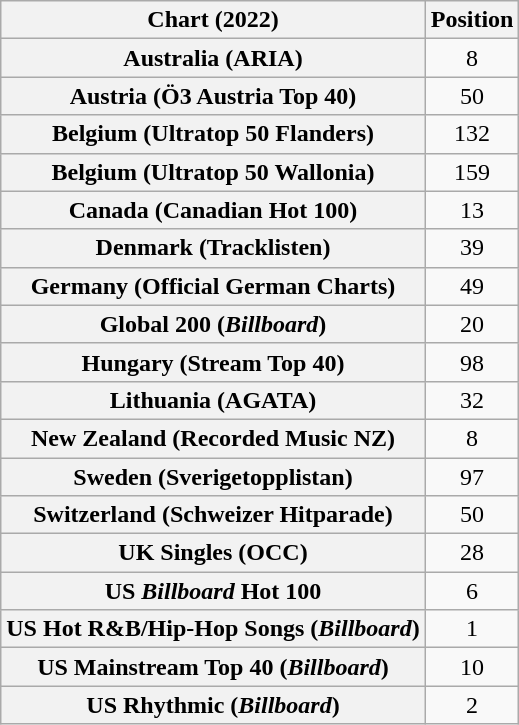<table class="wikitable sortable plainrowheaders" style="text-align:center">
<tr>
<th scope="col">Chart (2022)</th>
<th scope="col">Position</th>
</tr>
<tr>
<th scope="row">Australia (ARIA)</th>
<td>8</td>
</tr>
<tr>
<th scope="row">Austria (Ö3 Austria Top 40)</th>
<td>50</td>
</tr>
<tr>
<th scope="row">Belgium (Ultratop 50 Flanders)</th>
<td>132</td>
</tr>
<tr>
<th scope="row">Belgium (Ultratop 50 Wallonia)</th>
<td>159</td>
</tr>
<tr>
<th scope="row">Canada (Canadian Hot 100)</th>
<td>13</td>
</tr>
<tr>
<th scope="row">Denmark (Tracklisten)</th>
<td>39</td>
</tr>
<tr>
<th scope="row">Germany (Official German Charts)</th>
<td>49</td>
</tr>
<tr>
<th scope="row">Global 200 (<em>Billboard</em>)</th>
<td>20</td>
</tr>
<tr>
<th scope="row">Hungary (Stream Top 40)</th>
<td>98</td>
</tr>
<tr>
<th scope="row">Lithuania (AGATA)</th>
<td>32</td>
</tr>
<tr>
<th scope="row">New Zealand (Recorded Music NZ)</th>
<td>8</td>
</tr>
<tr>
<th scope="row">Sweden (Sverigetopplistan)</th>
<td>97</td>
</tr>
<tr>
<th scope="row">Switzerland (Schweizer Hitparade)</th>
<td>50</td>
</tr>
<tr>
<th scope="row">UK Singles (OCC)</th>
<td>28</td>
</tr>
<tr>
<th scope="row">US <em>Billboard</em> Hot 100</th>
<td>6</td>
</tr>
<tr>
<th scope="row">US Hot R&B/Hip-Hop Songs (<em>Billboard</em>)</th>
<td>1</td>
</tr>
<tr>
<th scope="row">US Mainstream Top 40 (<em>Billboard</em>)</th>
<td>10</td>
</tr>
<tr>
<th scope="row">US Rhythmic (<em>Billboard</em>)</th>
<td>2</td>
</tr>
</table>
